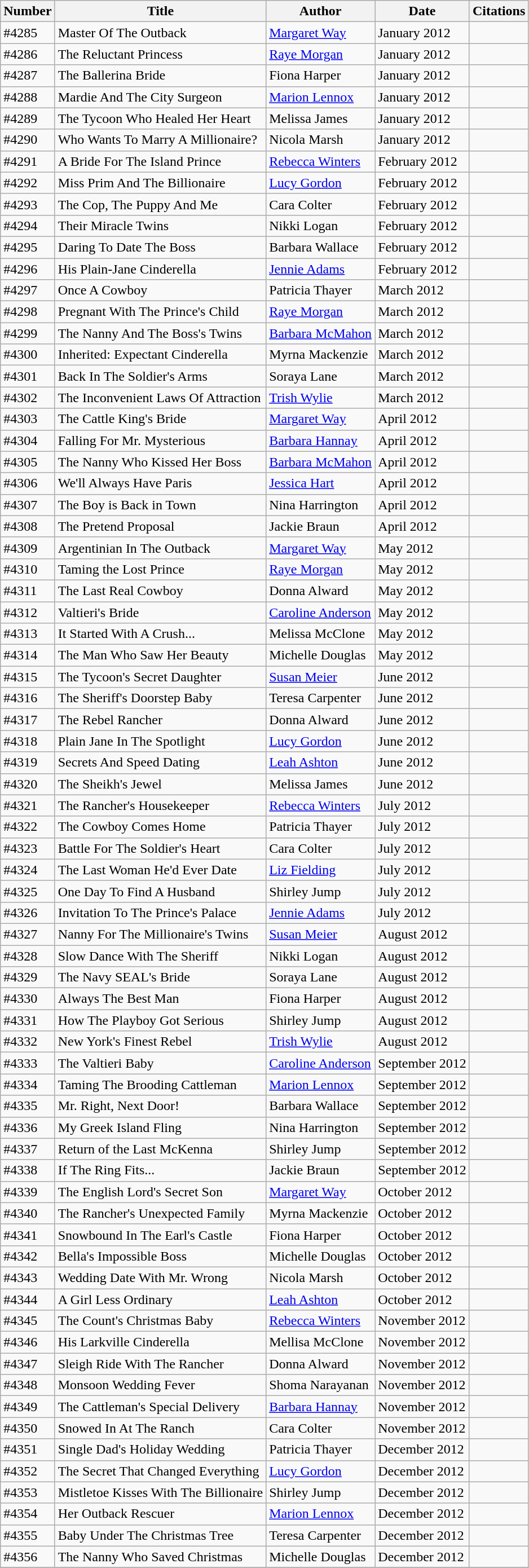<table class="wikitable sortable">
<tr>
<th>Number</th>
<th>Title</th>
<th>Author</th>
<th>Date</th>
<th>Citations</th>
</tr>
<tr>
<td>#4285</td>
<td>Master Of The Outback</td>
<td><a href='#'>Margaret Way</a></td>
<td>January 2012</td>
<td></td>
</tr>
<tr>
<td>#4286</td>
<td>The Reluctant Princess</td>
<td><a href='#'>Raye Morgan</a></td>
<td>January 2012</td>
<td></td>
</tr>
<tr>
<td>#4287</td>
<td>The Ballerina Bride</td>
<td>Fiona Harper</td>
<td>January 2012</td>
<td></td>
</tr>
<tr>
<td>#4288</td>
<td>Mardie And The City Surgeon</td>
<td><a href='#'>Marion Lennox</a></td>
<td>January 2012</td>
<td></td>
</tr>
<tr>
<td>#4289</td>
<td>The Tycoon Who Healed Her Heart</td>
<td>Melissa James</td>
<td>January 2012</td>
<td></td>
</tr>
<tr>
<td>#4290</td>
<td>Who Wants To Marry A Millionaire?</td>
<td>Nicola Marsh</td>
<td>January 2012</td>
<td></td>
</tr>
<tr>
<td>#4291</td>
<td>A Bride For The Island Prince</td>
<td><a href='#'>Rebecca Winters</a></td>
<td>February 2012</td>
<td></td>
</tr>
<tr>
<td>#4292</td>
<td>Miss Prim And The Billionaire</td>
<td><a href='#'>Lucy Gordon</a></td>
<td>February 2012</td>
<td></td>
</tr>
<tr>
<td>#4293</td>
<td>The Cop, The Puppy And Me</td>
<td>Cara Colter</td>
<td>February 2012</td>
<td></td>
</tr>
<tr>
<td>#4294</td>
<td>Their Miracle Twins</td>
<td>Nikki Logan</td>
<td>February 2012</td>
<td></td>
</tr>
<tr>
<td>#4295</td>
<td>Daring To Date The Boss</td>
<td>Barbara Wallace</td>
<td>February 2012</td>
<td></td>
</tr>
<tr>
<td>#4296</td>
<td>His Plain-Jane Cinderella</td>
<td><a href='#'>Jennie Adams</a></td>
<td>February 2012</td>
<td></td>
</tr>
<tr>
<td>#4297</td>
<td>Once A Cowboy</td>
<td>Patricia Thayer</td>
<td>March 2012</td>
<td></td>
</tr>
<tr>
<td>#4298</td>
<td>Pregnant With The Prince's Child</td>
<td><a href='#'>Raye Morgan</a></td>
<td>March 2012</td>
<td></td>
</tr>
<tr>
<td>#4299</td>
<td>The Nanny And The Boss's Twins</td>
<td><a href='#'>Barbara McMahon</a></td>
<td>March 2012</td>
<td></td>
</tr>
<tr>
<td>#4300</td>
<td>Inherited: Expectant Cinderella</td>
<td>Myrna Mackenzie</td>
<td>March 2012</td>
<td></td>
</tr>
<tr>
<td>#4301</td>
<td>Back In The Soldier's Arms</td>
<td>Soraya Lane</td>
<td>March 2012</td>
<td></td>
</tr>
<tr>
<td>#4302</td>
<td>The Inconvenient Laws Of Attraction</td>
<td><a href='#'>Trish Wylie</a></td>
<td>March 2012</td>
<td></td>
</tr>
<tr>
<td>#4303</td>
<td>The Cattle King's Bride</td>
<td><a href='#'>Margaret Way</a></td>
<td>April 2012</td>
<td></td>
</tr>
<tr>
<td>#4304</td>
<td>Falling For Mr. Mysterious</td>
<td><a href='#'>Barbara Hannay</a></td>
<td>April 2012</td>
<td></td>
</tr>
<tr>
<td>#4305</td>
<td>The Nanny Who Kissed Her Boss</td>
<td><a href='#'>Barbara McMahon</a></td>
<td>April 2012</td>
<td></td>
</tr>
<tr>
<td>#4306</td>
<td>We'll Always Have Paris</td>
<td><a href='#'>Jessica Hart</a></td>
<td>April 2012</td>
<td></td>
</tr>
<tr>
<td>#4307</td>
<td>The Boy is Back in Town</td>
<td>Nina Harrington</td>
<td>April 2012</td>
<td></td>
</tr>
<tr>
<td>#4308</td>
<td>The Pretend Proposal</td>
<td>Jackie Braun</td>
<td>April 2012</td>
<td></td>
</tr>
<tr>
<td>#4309</td>
<td>Argentinian In The Outback</td>
<td><a href='#'>Margaret Way</a></td>
<td>May 2012</td>
<td></td>
</tr>
<tr>
<td>#4310</td>
<td>Taming the Lost Prince</td>
<td><a href='#'>Raye Morgan</a></td>
<td>May 2012</td>
<td></td>
</tr>
<tr>
<td>#4311</td>
<td>The Last Real Cowboy</td>
<td>Donna Alward</td>
<td>May 2012</td>
<td></td>
</tr>
<tr>
<td>#4312</td>
<td>Valtieri's Bride</td>
<td><a href='#'>Caroline Anderson</a></td>
<td>May 2012</td>
<td></td>
</tr>
<tr>
<td>#4313</td>
<td>It Started With A Crush...</td>
<td>Melissa McClone</td>
<td>May 2012</td>
<td></td>
</tr>
<tr>
<td>#4314</td>
<td>The Man Who Saw Her Beauty</td>
<td>Michelle Douglas</td>
<td>May 2012</td>
<td></td>
</tr>
<tr>
<td>#4315</td>
<td>The Tycoon's Secret Daughter</td>
<td><a href='#'>Susan Meier</a></td>
<td>June 2012</td>
<td></td>
</tr>
<tr>
<td>#4316</td>
<td>The Sheriff's Doorstep Baby</td>
<td>Teresa Carpenter</td>
<td>June 2012</td>
<td></td>
</tr>
<tr>
<td>#4317</td>
<td>The Rebel Rancher</td>
<td>Donna Alward</td>
<td>June 2012</td>
<td></td>
</tr>
<tr>
<td>#4318</td>
<td>Plain Jane In The Spotlight</td>
<td><a href='#'>Lucy Gordon</a></td>
<td>June 2012</td>
<td></td>
</tr>
<tr>
<td>#4319</td>
<td>Secrets And Speed Dating</td>
<td><a href='#'>Leah Ashton</a></td>
<td>June 2012</td>
<td></td>
</tr>
<tr>
<td>#4320</td>
<td>The Sheikh's Jewel</td>
<td>Melissa James</td>
<td>June 2012</td>
<td></td>
</tr>
<tr>
<td>#4321</td>
<td>The Rancher's Housekeeper</td>
<td><a href='#'>Rebecca Winters</a></td>
<td>July 2012</td>
<td></td>
</tr>
<tr>
<td>#4322</td>
<td>The Cowboy Comes Home</td>
<td>Patricia Thayer</td>
<td>July 2012</td>
<td></td>
</tr>
<tr>
<td>#4323</td>
<td>Battle For The Soldier's Heart</td>
<td>Cara Colter</td>
<td>July 2012</td>
<td></td>
</tr>
<tr>
<td>#4324</td>
<td>The Last Woman He'd Ever Date</td>
<td><a href='#'>Liz Fielding</a></td>
<td>July 2012</td>
<td></td>
</tr>
<tr>
<td>#4325</td>
<td>One Day To Find A Husband</td>
<td>Shirley Jump</td>
<td>July 2012</td>
<td></td>
</tr>
<tr>
<td>#4326</td>
<td>Invitation To The Prince's Palace</td>
<td><a href='#'>Jennie Adams</a></td>
<td>July 2012</td>
<td></td>
</tr>
<tr>
<td>#4327</td>
<td>Nanny For The Millionaire's Twins</td>
<td><a href='#'>Susan Meier</a></td>
<td>August 2012</td>
<td></td>
</tr>
<tr>
<td>#4328</td>
<td>Slow Dance With The Sheriff</td>
<td>Nikki Logan</td>
<td>August 2012</td>
<td></td>
</tr>
<tr>
<td>#4329</td>
<td>The Navy SEAL's Bride</td>
<td>Soraya Lane</td>
<td>August 2012</td>
<td></td>
</tr>
<tr>
<td>#4330</td>
<td>Always The Best Man</td>
<td>Fiona Harper</td>
<td>August 2012</td>
<td></td>
</tr>
<tr>
<td>#4331</td>
<td>How The Playboy Got Serious</td>
<td>Shirley Jump</td>
<td>August 2012</td>
<td></td>
</tr>
<tr>
<td>#4332</td>
<td>New York's Finest Rebel</td>
<td><a href='#'>Trish Wylie</a></td>
<td>August 2012</td>
<td></td>
</tr>
<tr>
<td>#4333</td>
<td>The Valtieri Baby</td>
<td><a href='#'>Caroline Anderson</a></td>
<td>September 2012</td>
<td></td>
</tr>
<tr>
<td>#4334</td>
<td>Taming The Brooding Cattleman</td>
<td><a href='#'>Marion Lennox</a></td>
<td>September 2012</td>
<td></td>
</tr>
<tr>
<td>#4335</td>
<td>Mr. Right, Next Door!</td>
<td>Barbara Wallace</td>
<td>September 2012</td>
<td></td>
</tr>
<tr>
<td>#4336</td>
<td>My Greek Island Fling</td>
<td>Nina Harrington</td>
<td>September 2012</td>
<td></td>
</tr>
<tr>
<td>#4337</td>
<td>Return of the Last McKenna</td>
<td>Shirley Jump</td>
<td>September 2012</td>
<td></td>
</tr>
<tr>
<td>#4338</td>
<td>If The Ring Fits...</td>
<td>Jackie Braun</td>
<td>September 2012</td>
<td></td>
</tr>
<tr>
<td>#4339</td>
<td>The English Lord's Secret Son</td>
<td><a href='#'>Margaret Way</a></td>
<td>October 2012</td>
<td></td>
</tr>
<tr>
<td>#4340</td>
<td>The Rancher's Unexpected Family</td>
<td>Myrna Mackenzie</td>
<td>October 2012</td>
<td></td>
</tr>
<tr>
<td>#4341</td>
<td>Snowbound In The Earl's Castle</td>
<td>Fiona Harper</td>
<td>October 2012</td>
<td></td>
</tr>
<tr>
<td>#4342</td>
<td>Bella's Impossible Boss</td>
<td>Michelle Douglas</td>
<td>October 2012</td>
<td></td>
</tr>
<tr>
<td>#4343</td>
<td>Wedding Date With Mr. Wrong</td>
<td>Nicola Marsh</td>
<td>October 2012</td>
<td></td>
</tr>
<tr>
<td>#4344</td>
<td>A Girl Less Ordinary</td>
<td><a href='#'>Leah Ashton</a></td>
<td>October 2012</td>
<td></td>
</tr>
<tr>
<td>#4345</td>
<td>The Count's Christmas Baby</td>
<td><a href='#'>Rebecca Winters</a></td>
<td>November 2012</td>
<td></td>
</tr>
<tr>
<td>#4346</td>
<td>His Larkville Cinderella</td>
<td>Mellisa McClone</td>
<td>November 2012</td>
<td></td>
</tr>
<tr>
<td>#4347</td>
<td>Sleigh Ride With The Rancher</td>
<td>Donna Alward</td>
<td>November 2012</td>
<td></td>
</tr>
<tr>
<td>#4348</td>
<td>Monsoon Wedding Fever</td>
<td>Shoma Narayanan</td>
<td>November 2012</td>
<td></td>
</tr>
<tr>
<td>#4349</td>
<td>The Cattleman's Special Delivery</td>
<td><a href='#'>Barbara Hannay</a></td>
<td>November 2012</td>
<td></td>
</tr>
<tr>
<td>#4350</td>
<td>Snowed In At The Ranch</td>
<td>Cara Colter</td>
<td>November 2012</td>
<td></td>
</tr>
<tr>
<td>#4351</td>
<td>Single Dad's Holiday Wedding</td>
<td>Patricia Thayer</td>
<td>December 2012</td>
<td></td>
</tr>
<tr>
<td>#4352</td>
<td>The Secret That Changed Everything</td>
<td><a href='#'>Lucy Gordon</a></td>
<td>December 2012</td>
<td></td>
</tr>
<tr>
<td>#4353</td>
<td>Mistletoe Kisses With The Billionaire</td>
<td>Shirley Jump</td>
<td>December 2012</td>
<td></td>
</tr>
<tr>
<td>#4354</td>
<td>Her Outback Rescuer</td>
<td><a href='#'>Marion Lennox</a></td>
<td>December 2012</td>
<td></td>
</tr>
<tr>
<td>#4355</td>
<td>Baby Under The Christmas Tree</td>
<td>Teresa Carpenter</td>
<td>December 2012</td>
<td></td>
</tr>
<tr>
<td>#4356</td>
<td>The Nanny Who Saved Christmas</td>
<td>Michelle Douglas</td>
<td>December 2012</td>
<td></td>
</tr>
<tr>
</tr>
</table>
